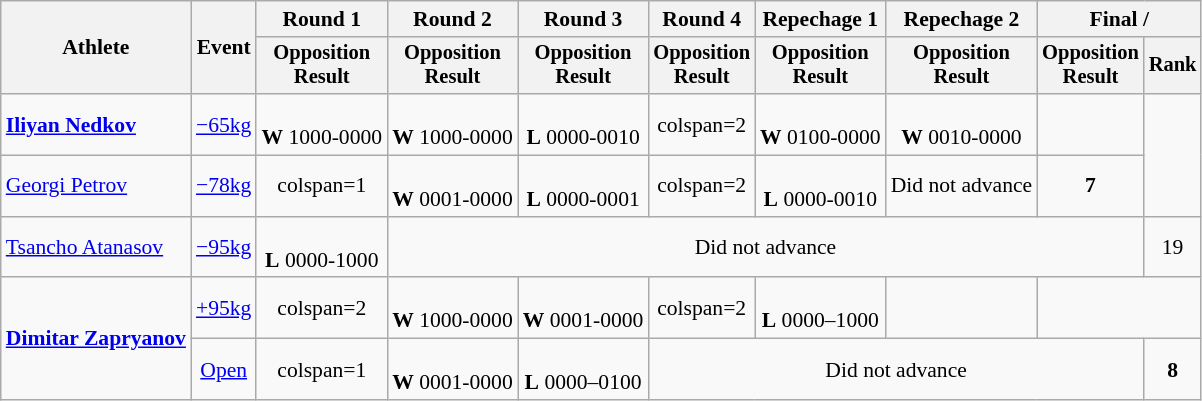<table class="wikitable" style="font-size:90%">
<tr>
<th rowspan="2">Athlete</th>
<th rowspan="2">Event</th>
<th>Round 1</th>
<th>Round 2</th>
<th>Round 3</th>
<th>Round 4</th>
<th>Repechage 1</th>
<th>Repechage 2</th>
<th colspan=2>Final / </th>
</tr>
<tr style="font-size:95%">
<th>Opposition<br>Result</th>
<th>Opposition<br>Result</th>
<th>Opposition<br>Result</th>
<th>Opposition<br>Result</th>
<th>Opposition<br>Result</th>
<th>Opposition<br>Result</th>
<th>Opposition<br>Result</th>
<th>Rank</th>
</tr>
<tr align=center>
<td align=left><strong><a href='#'>Iliyan Nedkov</a></strong></td>
<td align=left><a href='#'>−65kg</a></td>
<td><br><strong>W</strong> 1000-0000</td>
<td><br><strong>W</strong> 1000-0000</td>
<td><br><strong>L</strong> 0000-0010</td>
<td>colspan=2 </td>
<td><br><strong>W</strong> 0100-0000</td>
<td><br><strong>W</strong> 0010-0000</td>
<td></td>
</tr>
<tr align=center>
<td align=left><a href='#'>Georgi Petrov</a></td>
<td align=left><a href='#'>−78kg</a></td>
<td>colspan=1 </td>
<td><br><strong>W</strong> 0001-0000</td>
<td><br><strong>L</strong> 0000-0001</td>
<td>colspan=2 </td>
<td><br><strong>L</strong> 0000-0010</td>
<td colspan=1>Did not advance</td>
<td><strong>7</strong></td>
</tr>
<tr align=center>
<td align=left><a href='#'>Tsancho Atanasov</a></td>
<td align=left><a href='#'>−95kg</a></td>
<td><br><strong>L</strong> 0000-1000</td>
<td colspan=6>Did not advance</td>
<td>19</td>
</tr>
<tr align=center>
<td align=left rowspan=2><strong><a href='#'>Dimitar Zapryanov</a></strong></td>
<td align=left><a href='#'>+95kg</a></td>
<td>colspan=2 </td>
<td><br><strong>W</strong> 1000-0000</td>
<td><br><strong>W</strong> 0001-0000</td>
<td>colspan=2 </td>
<td><br><strong>L</strong> 0000–1000</td>
<td></td>
</tr>
<tr align=center>
<td><a href='#'>Open</a></td>
<td>colspan=1 </td>
<td><br><strong>W</strong> 0001-0000</td>
<td><br><strong>L</strong> 0000–0100</td>
<td colspan=4>Did not advance</td>
<td><strong>8</strong></td>
</tr>
</table>
